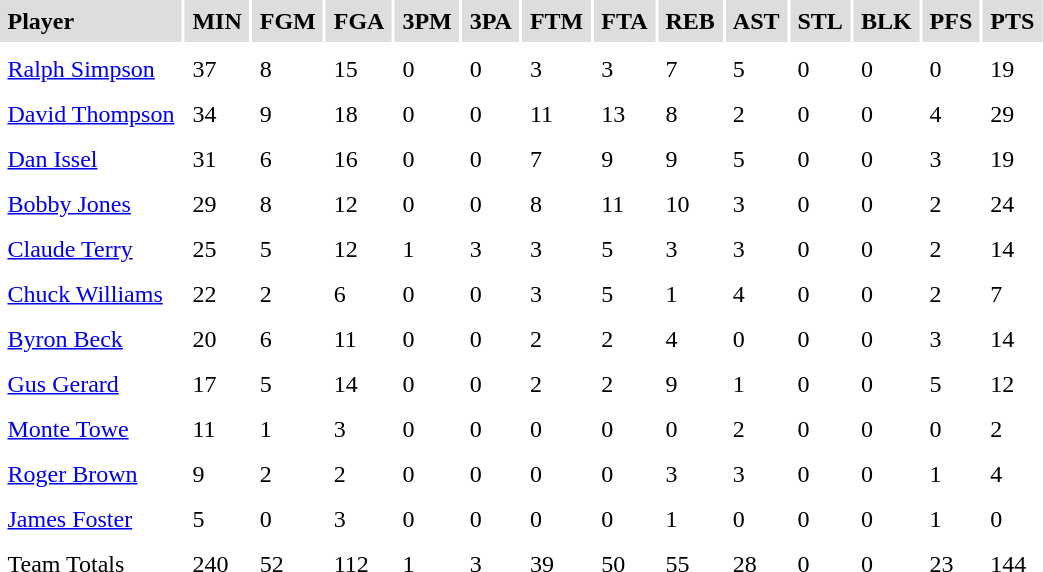<table cellpadding=5>
<tr bgcolor="#dddddd">
<td><strong>Player</strong></td>
<td><strong>MIN</strong></td>
<td><strong>FGM</strong></td>
<td><strong>FGA</strong></td>
<td><strong>3PM</strong></td>
<td><strong>3PA</strong></td>
<td><strong>FTM</strong></td>
<td><strong>FTA</strong></td>
<td><strong>REB</strong></td>
<td><strong>AST</strong></td>
<td><strong>STL</strong></td>
<td><strong>BLK</strong></td>
<td><strong>PFS</strong></td>
<td><strong>PTS</strong></td>
</tr>
<tr bgcolor="#eeeeee">
</tr>
<tr>
<td><a href='#'>Ralph Simpson</a></td>
<td>37</td>
<td>8</td>
<td>15</td>
<td>0</td>
<td>0</td>
<td>3</td>
<td>3</td>
<td>7</td>
<td>5</td>
<td>0</td>
<td>0</td>
<td>0</td>
<td>19</td>
</tr>
<tr>
<td><a href='#'>David Thompson</a></td>
<td>34</td>
<td>9</td>
<td>18</td>
<td>0</td>
<td>0</td>
<td>11</td>
<td>13</td>
<td>8</td>
<td>2</td>
<td>0</td>
<td>0</td>
<td>4</td>
<td>29</td>
</tr>
<tr>
<td><a href='#'>Dan Issel</a></td>
<td>31</td>
<td>6</td>
<td>16</td>
<td>0</td>
<td>0</td>
<td>7</td>
<td>9</td>
<td>9</td>
<td>5</td>
<td>0</td>
<td>0</td>
<td>3</td>
<td>19</td>
</tr>
<tr>
<td><a href='#'>Bobby Jones</a></td>
<td>29</td>
<td>8</td>
<td>12</td>
<td>0</td>
<td>0</td>
<td>8</td>
<td>11</td>
<td>10</td>
<td>3</td>
<td>0</td>
<td>0</td>
<td>2</td>
<td>24</td>
</tr>
<tr>
<td><a href='#'>Claude Terry</a></td>
<td>25</td>
<td>5</td>
<td>12</td>
<td>1</td>
<td>3</td>
<td>3</td>
<td>5</td>
<td>3</td>
<td>3</td>
<td>0</td>
<td>0</td>
<td>2</td>
<td>14</td>
</tr>
<tr>
<td><a href='#'>Chuck Williams</a></td>
<td>22</td>
<td>2</td>
<td>6</td>
<td>0</td>
<td>0</td>
<td>3</td>
<td>5</td>
<td>1</td>
<td>4</td>
<td>0</td>
<td>0</td>
<td>2</td>
<td>7</td>
</tr>
<tr>
<td><a href='#'>Byron Beck</a></td>
<td>20</td>
<td>6</td>
<td>11</td>
<td>0</td>
<td>0</td>
<td>2</td>
<td>2</td>
<td>4</td>
<td>0</td>
<td>0</td>
<td>0</td>
<td>3</td>
<td>14</td>
</tr>
<tr>
<td><a href='#'>Gus Gerard</a></td>
<td>17</td>
<td>5</td>
<td>14</td>
<td>0</td>
<td>0</td>
<td>2</td>
<td>2</td>
<td>9</td>
<td>1</td>
<td>0</td>
<td>0</td>
<td>5</td>
<td>12</td>
</tr>
<tr>
<td><a href='#'>Monte Towe</a></td>
<td>11</td>
<td>1</td>
<td>3</td>
<td>0</td>
<td>0</td>
<td>0</td>
<td>0</td>
<td>0</td>
<td>2</td>
<td>0</td>
<td>0</td>
<td>0</td>
<td>2</td>
</tr>
<tr>
<td><a href='#'>Roger Brown</a></td>
<td>9</td>
<td>2</td>
<td>2</td>
<td>0</td>
<td>0</td>
<td>0</td>
<td>0</td>
<td>3</td>
<td>3</td>
<td>0</td>
<td>0</td>
<td>1</td>
<td>4</td>
</tr>
<tr>
<td><a href='#'>James Foster</a></td>
<td>5</td>
<td>0</td>
<td>3</td>
<td>0</td>
<td>0</td>
<td>0</td>
<td>0</td>
<td>1</td>
<td>0</td>
<td>0</td>
<td>0</td>
<td>1</td>
<td>0</td>
</tr>
<tr>
<td>Team Totals</td>
<td>240</td>
<td>52</td>
<td>112</td>
<td>1</td>
<td>3</td>
<td>39</td>
<td>50</td>
<td>55</td>
<td>28</td>
<td>0</td>
<td>0</td>
<td>23</td>
<td>144</td>
</tr>
<tr>
</tr>
</table>
